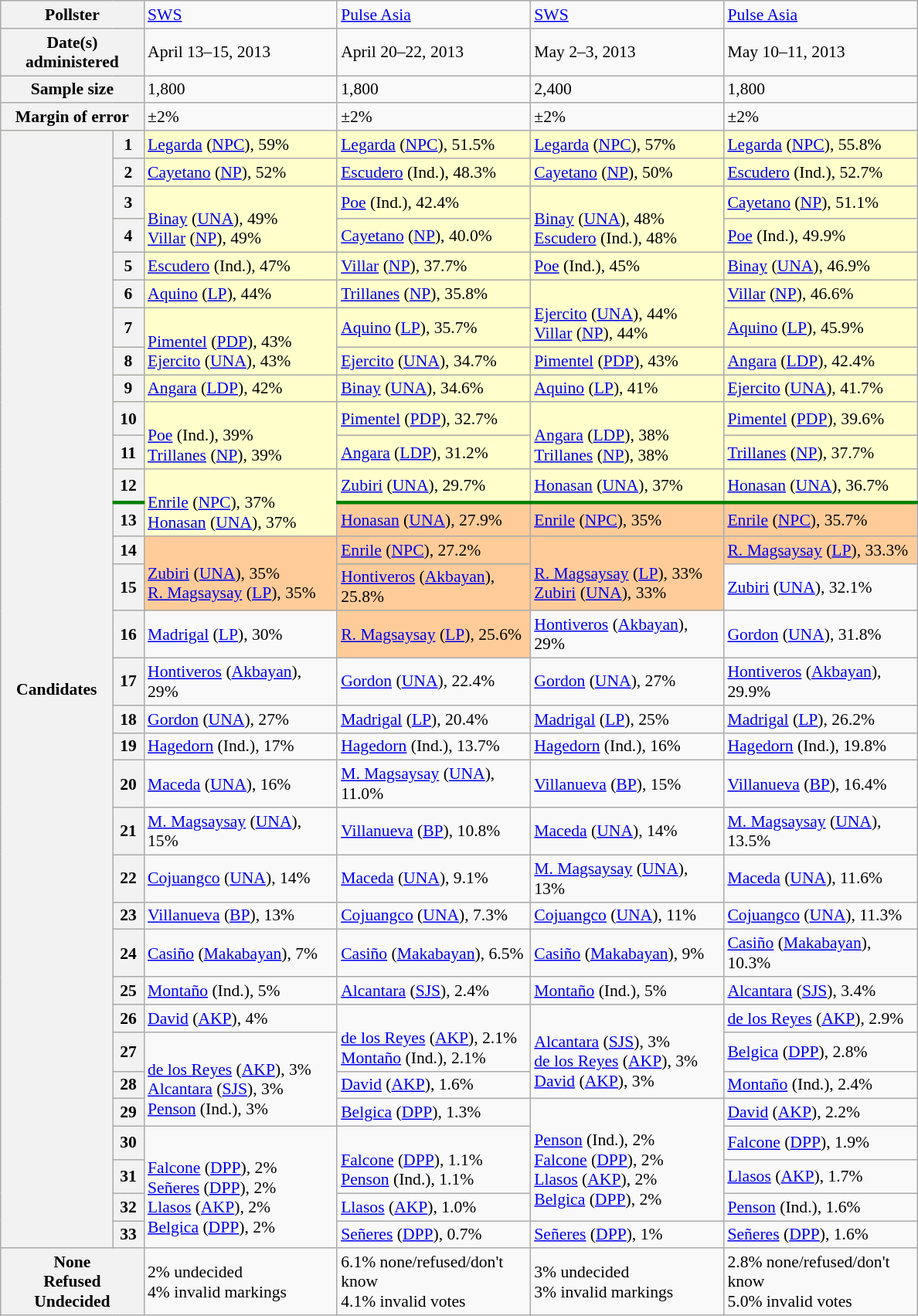<table class=wikitable style="font-size:90%;">
<tr>
<th colspan=2>Pollster</th>
<td width=160px><a href='#'>SWS</a></td>
<td width=160px><a href='#'>Pulse Asia</a></td>
<td width=160px><a href='#'>SWS</a></td>
<td width=160px><a href='#'>Pulse Asia</a></td>
</tr>
<tr>
<th colspan=2>Date(s) administered</th>
<td>April 13–15, 2013</td>
<td>April 20–22, 2013</td>
<td>May 2–3, 2013</td>
<td>May 10–11, 2013</td>
</tr>
<tr>
<th colspan=2>Sample size</th>
<td>1,800</td>
<td>1,800</td>
<td>2,400</td>
<td>1,800</td>
</tr>
<tr>
<th colspan=2>Margin of error</th>
<td>±2%</td>
<td>±2%</td>
<td>±2%</td>
<td>±2%</td>
</tr>
<tr bgcolor=#FFFFCC>
<th width=90px rowspan=33>Candidates</th>
<th width=20px>1</th>
<td> <a href='#'>Legarda</a> (<a href='#'>NPC</a>), 59%</td>
<td> <a href='#'>Legarda</a> (<a href='#'>NPC</a>), 51.5%</td>
<td> <a href='#'>Legarda</a> (<a href='#'>NPC</a>), 57%</td>
<td> <a href='#'>Legarda</a> (<a href='#'>NPC</a>), 55.8%</td>
</tr>
<tr bgcolor=#FFFFCC>
<th>2</th>
<td> <a href='#'>Cayetano</a> (<a href='#'>NP</a>), 52%</td>
<td> <a href='#'>Escudero</a> (Ind.), 48.3%</td>
<td> <a href='#'>Cayetano</a> (<a href='#'>NP</a>), 50%</td>
<td> <a href='#'>Escudero</a> (Ind.), 52.7%</td>
</tr>
<tr bgcolor=#FFFFCC>
<th>3</th>
<td rowspan=2><br> <a href='#'>Binay</a> (<a href='#'>UNA</a>), 49%<br>
 <a href='#'>Villar</a> (<a href='#'>NP</a>), 49%</td>
<td> <a href='#'>Poe</a> (Ind.), 42.4%</td>
<td rowspan=2><br> <a href='#'>Binay</a> (<a href='#'>UNA</a>), 48%<br>
 <a href='#'>Escudero</a> (Ind.), 48%</td>
<td> <a href='#'>Cayetano</a> (<a href='#'>NP</a>), 51.1%</td>
</tr>
<tr bgcolor=#FFFFCC>
<th>4</th>
<td> <a href='#'>Cayetano</a> (<a href='#'>NP</a>), 40.0%</td>
<td> <a href='#'>Poe</a> (Ind.), 49.9%</td>
</tr>
<tr bgcolor=#FFFFCC>
<th>5</th>
<td> <a href='#'>Escudero</a> (Ind.), 47%</td>
<td> <a href='#'>Villar</a> (<a href='#'>NP</a>), 37.7%</td>
<td> <a href='#'>Poe</a> (Ind.), 45%</td>
<td> <a href='#'>Binay</a> (<a href='#'>UNA</a>), 46.9%</td>
</tr>
<tr bgcolor=#FFFFCC>
<th>6</th>
<td> <a href='#'>Aquino</a> (<a href='#'>LP</a>), 44%</td>
<td> <a href='#'>Trillanes</a> (<a href='#'>NP</a>), 35.8%</td>
<td rowspan=2><br> <a href='#'>Ejercito</a> (<a href='#'>UNA</a>), 44%<br>
 <a href='#'>Villar</a> (<a href='#'>NP</a>), 44%</td>
<td> <a href='#'>Villar</a> (<a href='#'>NP</a>), 46.6%</td>
</tr>
<tr bgcolor=#FFFFCC>
<th>7</th>
<td rowspan=2><br> <a href='#'>Pimentel</a> (<a href='#'>PDP</a>), 43%<br>
 <a href='#'>Ejercito</a> (<a href='#'>UNA</a>), 43%<br></td>
<td> <a href='#'>Aquino</a> (<a href='#'>LP</a>), 35.7%</td>
<td> <a href='#'>Aquino</a> (<a href='#'>LP</a>), 45.9%</td>
</tr>
<tr bgcolor=#FFFFCC>
<th>8</th>
<td> <a href='#'>Ejercito</a> (<a href='#'>UNA</a>), 34.7%</td>
<td> <a href='#'>Pimentel</a> (<a href='#'>PDP</a>), 43%</td>
<td> <a href='#'>Angara</a> (<a href='#'>LDP</a>), 42.4%</td>
</tr>
<tr bgcolor=#FFFFCC>
<th>9</th>
<td> <a href='#'>Angara</a> (<a href='#'>LDP</a>), 42%</td>
<td> <a href='#'>Binay</a> (<a href='#'>UNA</a>), 34.6%</td>
<td> <a href='#'>Aquino</a> (<a href='#'>LP</a>), 41%</td>
<td> <a href='#'>Ejercito</a> (<a href='#'>UNA</a>), 41.7%</td>
</tr>
<tr bgcolor=#FFFFCC>
<th>10</th>
<td rowspan=2><br> <a href='#'>Poe</a> (Ind.), 39%<br>
 <a href='#'>Trillanes</a> (<a href='#'>NP</a>), 39%</td>
<td> <a href='#'>Pimentel</a> (<a href='#'>PDP</a>), 32.7%</td>
<td rowspan=2><br> <a href='#'>Angara</a> (<a href='#'>LDP</a>), 38%<br>
 <a href='#'>Trillanes</a> (<a href='#'>NP</a>), 38%</td>
<td> <a href='#'>Pimentel</a> (<a href='#'>PDP</a>), 39.6%</td>
</tr>
<tr bgcolor=#FFFFCC>
<th>11</th>
<td> <a href='#'>Angara</a> (<a href='#'>LDP</a>), 31.2%</td>
<td> <a href='#'>Trillanes</a> (<a href='#'>NP</a>), 37.7%</td>
</tr>
<tr bgcolor=#FFFFCC>
<th>12</th>
<td rowspan=2><br> <a href='#'>Enrile</a> (<a href='#'>NPC</a>), 37%<br>
 <a href='#'>Honasan</a> (<a href='#'>UNA</a>), 37%</td>
<td> <a href='#'>Zubiri</a> (<a href='#'>UNA</a>), 29.7%</td>
<td> <a href='#'>Honasan</a> (<a href='#'>UNA</a>), 37%</td>
<td> <a href='#'>Honasan</a> (<a href='#'>UNA</a>), 36.7%</td>
</tr>
<tr style="border-top:3px solid green;">
<th>13</th>
<td bgcolor=#ffcc99> <a href='#'>Honasan</a> (<a href='#'>UNA</a>), 27.9%</td>
<td bgcolor=#ffcc99> <a href='#'>Enrile</a> (<a href='#'>NPC</a>), 35%</td>
<td bgcolor=#ffcc99> <a href='#'>Enrile</a> (<a href='#'>NPC</a>), 35.7%</td>
</tr>
<tr>
<th>14</th>
<td bgcolor=#ffcc99 rowspan=2><br> <a href='#'>Zubiri</a> (<a href='#'>UNA</a>), 35%<br>
 <a href='#'>R. Magsaysay</a> (<a href='#'>LP</a>), 35%</td>
<td bgcolor=#ffcc99> <a href='#'>Enrile</a> (<a href='#'>NPC</a>), 27.2%</td>
<td bgcolor=#ffcc99 rowspan=2><br> <a href='#'>R. Magsaysay</a> (<a href='#'>LP</a>), 33%<br>
 <a href='#'>Zubiri</a> (<a href='#'>UNA</a>), 33%</td>
<td bgcolor=#ffcc99> <a href='#'>R. Magsaysay</a> (<a href='#'>LP</a>), 33.3%</td>
</tr>
<tr>
<th>15</th>
<td bgcolor=#ffcc99> <a href='#'>Hontiveros</a> (<a href='#'>Akbayan</a>), 25.8%</td>
<td> <a href='#'>Zubiri</a> (<a href='#'>UNA</a>), 32.1%</td>
</tr>
<tr>
<th>16</th>
<td> <a href='#'>Madrigal</a> (<a href='#'>LP</a>), 30%</td>
<td bgcolor=#ffcc99> <a href='#'>R. Magsaysay</a> (<a href='#'>LP</a>), 25.6%</td>
<td> <a href='#'>Hontiveros</a> (<a href='#'>Akbayan</a>), 29%</td>
<td> <a href='#'>Gordon</a> (<a href='#'>UNA</a>), 31.8%</td>
</tr>
<tr>
<th>17</th>
<td> <a href='#'>Hontiveros</a> (<a href='#'>Akbayan</a>), 29%</td>
<td> <a href='#'>Gordon</a> (<a href='#'>UNA</a>), 22.4%</td>
<td> <a href='#'>Gordon</a> (<a href='#'>UNA</a>), 27%</td>
<td> <a href='#'>Hontiveros</a> (<a href='#'>Akbayan</a>), 29.9%</td>
</tr>
<tr>
<th>18</th>
<td> <a href='#'>Gordon</a> (<a href='#'>UNA</a>), 27%</td>
<td> <a href='#'>Madrigal</a> (<a href='#'>LP</a>), 20.4%</td>
<td> <a href='#'>Madrigal</a> (<a href='#'>LP</a>), 25%</td>
<td> <a href='#'>Madrigal</a> (<a href='#'>LP</a>), 26.2%</td>
</tr>
<tr>
<th>19</th>
<td> <a href='#'>Hagedorn</a> (Ind.), 17%</td>
<td> <a href='#'>Hagedorn</a> (Ind.), 13.7%</td>
<td> <a href='#'>Hagedorn</a> (Ind.), 16%</td>
<td> <a href='#'>Hagedorn</a> (Ind.), 19.8%</td>
</tr>
<tr>
<th>20</th>
<td> <a href='#'>Maceda</a> (<a href='#'>UNA</a>), 16%</td>
<td> <a href='#'>M. Magsaysay</a> (<a href='#'>UNA</a>), 11.0%</td>
<td> <a href='#'>Villanueva</a> (<a href='#'>BP</a>), 15%</td>
<td> <a href='#'>Villanueva</a> (<a href='#'>BP</a>), 16.4%</td>
</tr>
<tr>
<th>21</th>
<td> <a href='#'>M. Magsaysay</a> (<a href='#'>UNA</a>), 15%</td>
<td> <a href='#'>Villanueva</a> (<a href='#'>BP</a>), 10.8%</td>
<td> <a href='#'>Maceda</a> (<a href='#'>UNA</a>), 14%</td>
<td> <a href='#'>M. Magsaysay</a> (<a href='#'>UNA</a>), 13.5%</td>
</tr>
<tr>
<th>22</th>
<td> <a href='#'>Cojuangco</a> (<a href='#'>UNA</a>), 14%</td>
<td> <a href='#'>Maceda</a> (<a href='#'>UNA</a>), 9.1%</td>
<td> <a href='#'>M. Magsaysay</a> (<a href='#'>UNA</a>), 13%</td>
<td> <a href='#'>Maceda</a> (<a href='#'>UNA</a>), 11.6%</td>
</tr>
<tr>
<th>23</th>
<td> <a href='#'>Villanueva</a> (<a href='#'>BP</a>), 13%</td>
<td> <a href='#'>Cojuangco</a> (<a href='#'>UNA</a>), 7.3%</td>
<td> <a href='#'>Cojuangco</a> (<a href='#'>UNA</a>), 11%</td>
<td> <a href='#'>Cojuangco</a> (<a href='#'>UNA</a>), 11.3%</td>
</tr>
<tr>
<th>24</th>
<td> <a href='#'>Casiño</a>  (<a href='#'>Makabayan</a>), 7%</td>
<td> <a href='#'>Casiño</a>  (<a href='#'>Makabayan</a>), 6.5%</td>
<td> <a href='#'>Casiño</a>  (<a href='#'>Makabayan</a>), 9%</td>
<td> <a href='#'>Casiño</a>  (<a href='#'>Makabayan</a>), 10.3%</td>
</tr>
<tr>
<th>25</th>
<td> <a href='#'>Montaño</a> (Ind.), 5%</td>
<td><a href='#'>Alcantara</a> (<a href='#'>SJS</a>), 2.4%</td>
<td> <a href='#'>Montaño</a> (Ind.), 5%</td>
<td><a href='#'>Alcantara</a> (<a href='#'>SJS</a>), 3.4%</td>
</tr>
<tr>
<th>26</th>
<td> <a href='#'>David</a> (<a href='#'>AKP</a>), 4%</td>
<td rowspan=2><br> <a href='#'>de los Reyes</a> (<a href='#'>AKP</a>), 2.1%<br>
 <a href='#'>Montaño</a> (Ind.), 2.1%</td>
<td rowspan=3><br><a href='#'>Alcantara</a> (<a href='#'>SJS</a>), 3%<br>
 <a href='#'>de los Reyes</a> (<a href='#'>AKP</a>), 3%<br>
 <a href='#'>David</a> (<a href='#'>AKP</a>), 3%</td>
<td> <a href='#'>de los Reyes</a> (<a href='#'>AKP</a>), 2.9%</td>
</tr>
<tr>
<th>27</th>
<td rowspan=3><br> <a href='#'>de los Reyes</a> (<a href='#'>AKP</a>), 3%<br>
<a href='#'>Alcantara</a> (<a href='#'>SJS</a>), 3%<br>
 <a href='#'>Penson</a> (Ind.), 3%</td>
<td> <a href='#'>Belgica</a> (<a href='#'>DPP</a>), 2.8%</td>
</tr>
<tr>
<th>28</th>
<td> <a href='#'>David</a> (<a href='#'>AKP</a>), 1.6%</td>
<td> <a href='#'>Montaño</a> (Ind.), 2.4%</td>
</tr>
<tr>
<th>29</th>
<td> <a href='#'>Belgica</a> (<a href='#'>DPP</a>), 1.3%</td>
<td rowspan=4><br> <a href='#'>Penson</a> (Ind.), 2%<br>
 <a href='#'>Falcone</a> (<a href='#'>DPP</a>), 2%<br>
 <a href='#'>Llasos</a> (<a href='#'>AKP</a>), 2%<br>
 <a href='#'>Belgica</a> (<a href='#'>DPP</a>), 2%</td>
<td> <a href='#'>David</a> (<a href='#'>AKP</a>), 2.2%</td>
</tr>
<tr>
<th>30</th>
<td rowspan=4><br> <a href='#'>Falcone</a> (<a href='#'>DPP</a>), 2%<br>
 <a href='#'>Señeres</a> (<a href='#'>DPP</a>), 2%<br>
 <a href='#'>Llasos</a> (<a href='#'>AKP</a>), 2%<br>
 <a href='#'>Belgica</a> (<a href='#'>DPP</a>), 2%</td>
<td rowspan=2><br> <a href='#'>Falcone</a> (<a href='#'>DPP</a>), 1.1%<br>
 <a href='#'>Penson</a> (Ind.), 1.1%</td>
<td> <a href='#'>Falcone</a> (<a href='#'>DPP</a>), 1.9%</td>
</tr>
<tr>
<th>31</th>
<td> <a href='#'>Llasos</a> (<a href='#'>AKP</a>), 1.7%</td>
</tr>
<tr>
<th>32</th>
<td> <a href='#'>Llasos</a> (<a href='#'>AKP</a>), 1.0%</td>
<td> <a href='#'>Penson</a> (Ind.), 1.6%</td>
</tr>
<tr>
<th>33</th>
<td> <a href='#'>Señeres</a> (<a href='#'>DPP</a>), 0.7%</td>
<td> <a href='#'>Señeres</a> (<a href='#'>DPP</a>), 1%</td>
<td> <a href='#'>Señeres</a> (<a href='#'>DPP</a>), 1.6%</td>
</tr>
<tr>
<th colspan=2>None<br>Refused<br>Undecided</th>
<td>2% undecided<br>4% invalid markings</td>
<td>6.1% none/refused/don't know<br>4.1% invalid votes</td>
<td>3% undecided<br>3% invalid markings</td>
<td>2.8% none/refused/don't know<br>5.0% invalid votes</td>
</tr>
</table>
